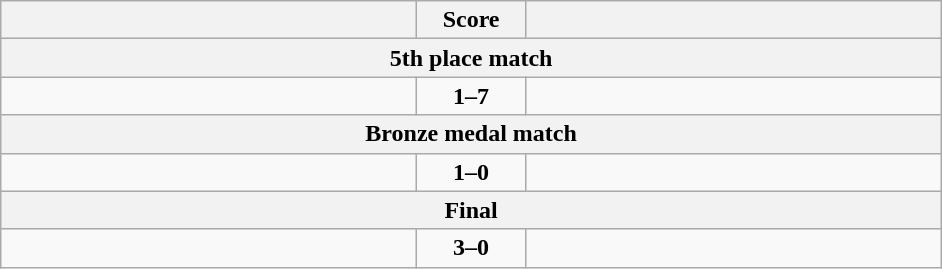<table class="wikitable" style="text-align: left;">
<tr>
<th align="right" width="270"></th>
<th width="65">Score</th>
<th align="left" width="270"></th>
</tr>
<tr>
<th colspan="3">5th place match</th>
</tr>
<tr>
<td></td>
<td align=center><strong>1–7</strong></td>
<td><strong></strong></td>
</tr>
<tr>
<th colspan="3">Bronze medal match</th>
</tr>
<tr>
<td><strong></strong></td>
<td align=center><strong>1–0</strong></td>
<td></td>
</tr>
<tr>
<th colspan="3">Final</th>
</tr>
<tr>
<td><strong></strong></td>
<td align=center><strong>3–0</strong></td>
<td></td>
</tr>
</table>
